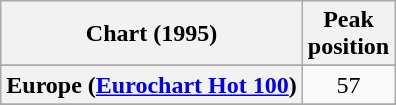<table class="wikitable sortable plainrowheaders">
<tr>
<th>Chart (1995)</th>
<th>Peak<br>position</th>
</tr>
<tr>
</tr>
<tr>
</tr>
<tr>
<th scope="row">Europe (<a href='#'>Eurochart Hot 100</a>)</th>
<td align="center">57</td>
</tr>
<tr>
</tr>
<tr>
</tr>
<tr>
</tr>
</table>
